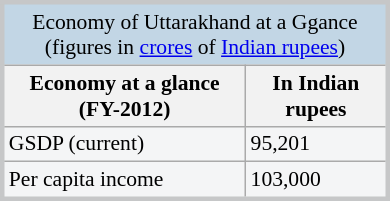<table class="wikitable"  style="float:right; width:260px; margin:0 0 1em 1em; background:#f4f5f6; border:#c6c7c8 solid; font-size:90%;">
<tr>
<td colspan=2 style="background:#c2d6e5; text-align:center;">Economy of Uttarakhand at a Ggance<br>(figures in <a href='#'>crores</a> of <a href='#'>Indian rupees</a>)</td>
</tr>
<tr>
<th>Economy at a glance (FY-2012)</th>
<th>In Indian rupees</th>
</tr>
<tr>
<td>GSDP (current)</td>
<td>95,201</td>
</tr>
<tr>
<td>Per capita income</td>
<td>103,000</td>
</tr>
</table>
